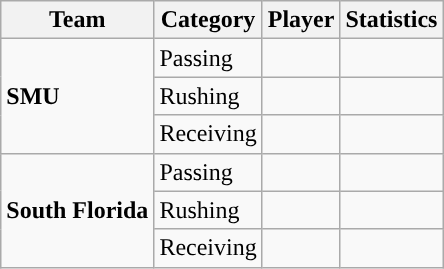<table class="wikitable" style="float: left;">
<tr>
<th>Team</th>
<th>Category</th>
<th>Player</th>
<th>Statistics</th>
</tr>
<tr>
<td rowspan=3><strong>SMU</strong></td>
<td>Passing</td>
<td></td>
<td></td>
</tr>
<tr>
<td>Rushing</td>
<td></td>
<td></td>
</tr>
<tr>
<td>Receiving</td>
<td></td>
<td></td>
</tr>
<tr>
<td rowspan=3><strong>South Florida</strong></td>
<td>Passing</td>
<td></td>
<td></td>
</tr>
<tr>
<td>Rushing</td>
<td></td>
<td></td>
</tr>
<tr>
<td>Receiving</td>
<td></td>
<td></td>
</tr>
</table>
